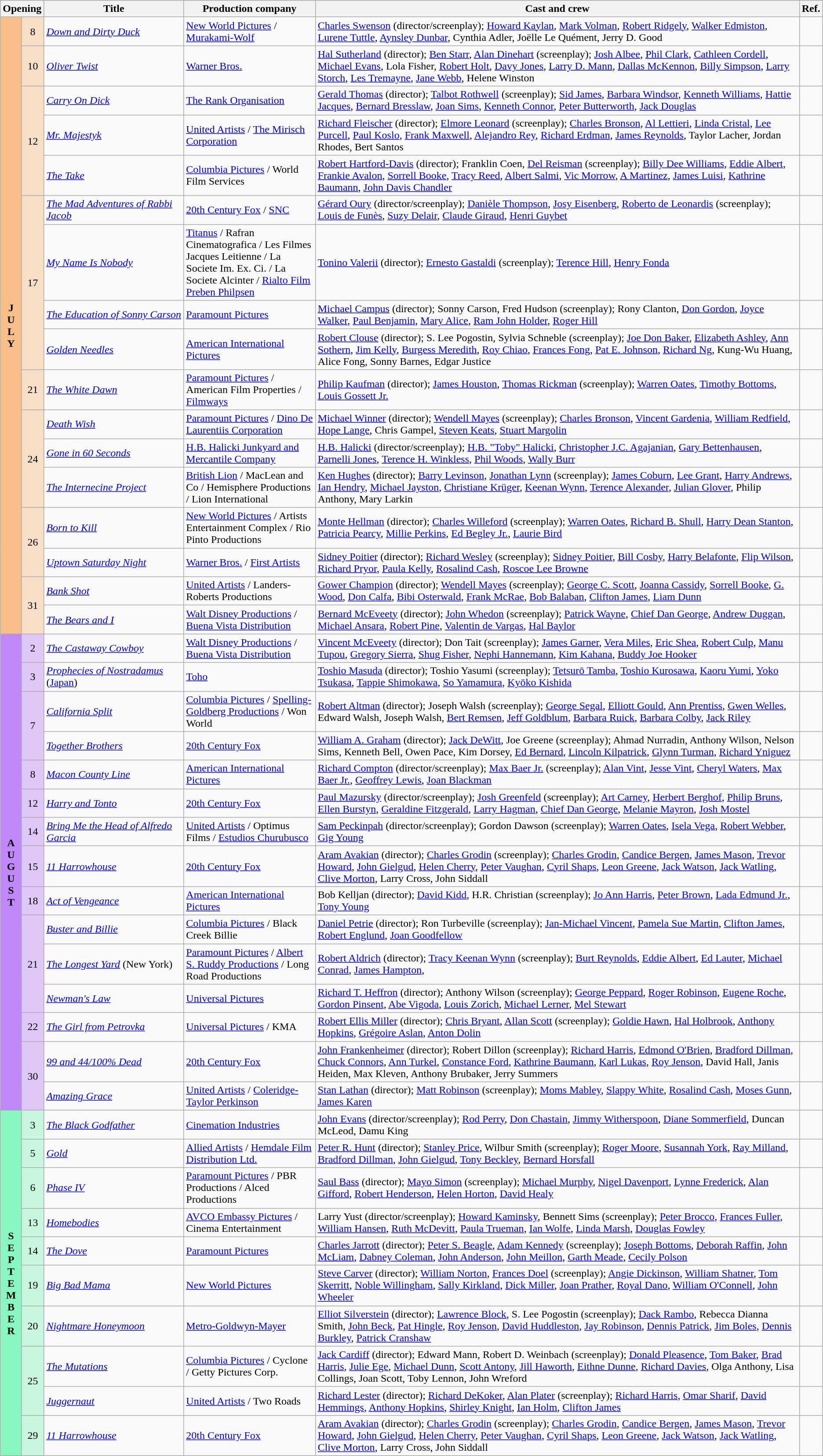<table class="wikitable sortable">
<tr style="background:#b0e0e6; text-align:center;">
<th colspan="2">Opening</th>
<th style="width:17%;">Title</th>
<th style="width:16%;">Production company</th>
<th>Cast and crew</th>
<th class="unsortable">Ref.</th>
</tr>
<tr>
<th rowspan="17" style="text-align:center; background:#f7bf87;"><strong>J<br>U<br>L<br>Y</strong></th>
<td style="text-align:center; background:#f7dfc7;">8</td>
<td><em><a href='#'>Down and Dirty Duck</a></em></td>
<td><a href='#'>New World Pictures</a> / <a href='#'>Murakami-Wolf</a></td>
<td><a href='#'>Charles Swenson</a> (director/screenplay); <a href='#'>Howard Kaylan</a>, <a href='#'>Mark Volman</a>, <a href='#'>Robert Ridgely</a>, <a href='#'>Walker Edmiston</a>, <a href='#'>Lurene Tuttle</a>, <a href='#'>Aynsley Dunbar</a>, Cynthia Adler, Joëlle Le Quément, Jerry D. Good</td>
<td></td>
</tr>
<tr>
<td style="text-align:center; background:#f7dfc7;">10</td>
<td><em><a href='#'>Oliver Twist</a></em></td>
<td><a href='#'>Warner Bros.</a></td>
<td><a href='#'>Hal Sutherland</a> (director); <a href='#'>Ben Starr</a>, <a href='#'>Alan Dinehart</a> (screenplay); <a href='#'>Josh Albee</a>, <a href='#'>Phil Clark</a>, <a href='#'>Cathleen Cordell</a>, <a href='#'>Michael Evans</a>, Lola Fisher, <a href='#'>Robert Holt</a>, <a href='#'>Davy Jones</a>, <a href='#'>Larry D. Mann</a>, <a href='#'>Dallas McKennon</a>, <a href='#'>Billy Simpson</a>, <a href='#'>Larry Storch</a>, <a href='#'>Les Tremayne</a>, <a href='#'>Jane Webb</a>, Helene Winston</td>
<td></td>
</tr>
<tr>
<td rowspan="3" style="text-align:center; background:#f7dfc7;">12</td>
<td><em><a href='#'>Carry On Dick</a></em></td>
<td><a href='#'>The Rank Organisation</a></td>
<td><a href='#'>Gerald Thomas</a> (director); <a href='#'>Talbot Rothwell</a> (screenplay); <a href='#'>Sid James</a>, <a href='#'>Barbara Windsor</a>, <a href='#'>Kenneth Williams</a>, <a href='#'>Hattie Jacques</a>, <a href='#'>Bernard Bresslaw</a>, <a href='#'>Joan Sims</a>, <a href='#'>Kenneth Connor</a>, <a href='#'>Peter Butterworth</a>, <a href='#'>Jack Douglas</a></td>
<td></td>
</tr>
<tr>
<td><em><a href='#'>Mr. Majestyk</a></em></td>
<td><a href='#'>United Artists</a> / <a href='#'>The Mirisch Corporation</a></td>
<td><a href='#'>Richard Fleischer</a> (director); <a href='#'>Elmore Leonard</a> (screenplay); <a href='#'>Charles Bronson</a>, <a href='#'>Al Lettieri</a>, <a href='#'>Linda Cristal</a>, <a href='#'>Lee Purcell</a>, <a href='#'>Paul Koslo</a>, <a href='#'>Frank Maxwell</a>, <a href='#'>Alejandro Rey</a>, <a href='#'>Richard Erdman</a>, <a href='#'>James Reynolds</a>, Taylor Lacher, Jordan Rhodes, Bert Santos</td>
<td></td>
</tr>
<tr>
<td><em><a href='#'>The Take</a></em></td>
<td><a href='#'>Columbia Pictures</a> / World Film Services</td>
<td><a href='#'>Robert Hartford-Davis</a> (director); Franklin Coen, <a href='#'>Del Reisman</a> (screenplay); <a href='#'>Billy Dee Williams</a>, <a href='#'>Eddie Albert</a>, <a href='#'>Frankie Avalon</a>, <a href='#'>Sorrell Booke</a>, <a href='#'>Tracy Reed</a>, <a href='#'>Albert Salmi</a>, <a href='#'>Vic Morrow</a>, <a href='#'>A Martinez</a>, <a href='#'>James Luisi</a>, <a href='#'>Kathrine Baumann</a>, <a href='#'>John Davis Chandler</a></td>
<td></td>
</tr>
<tr>
<td rowspan="4" style="text-align:center; background:#f7dfc7;">17</td>
<td><em><a href='#'>The Mad Adventures of Rabbi Jacob</a></em></td>
<td><a href='#'>20th Century Fox</a> / <a href='#'>SNC</a></td>
<td><a href='#'>Gérard Oury</a> (director/screenplay); <a href='#'>Danièle Thompson</a>, <a href='#'>Josy Eisenberg</a>, <a href='#'>Roberto de Leonardis</a> (screenplay); <a href='#'>Louis de Funès</a>, <a href='#'>Suzy Delair</a>, <a href='#'>Claude Giraud</a>, <a href='#'>Henri Guybet</a></td>
<td></td>
</tr>
<tr>
<td><em><a href='#'>My Name Is Nobody</a></em></td>
<td><a href='#'>Titanus</a> / Rafran Cinematografica / Les Filmes Jacques Leitienne / La Societe Im. Ex. Ci. / La Societe Alcinter / <a href='#'>Rialto Film Preben Philpsen</a></td>
<td><a href='#'>Tonino Valerii</a> (director); <a href='#'>Ernesto Gastaldi</a> (screenplay); <a href='#'>Terence Hill</a>, <a href='#'>Henry Fonda</a></td>
<td></td>
</tr>
<tr>
<td><em><a href='#'>The Education of Sonny Carson</a></em></td>
<td><a href='#'>Paramount Pictures</a></td>
<td><a href='#'>Michael Campus</a> (director); Sonny Carson, Fred Hudson (screenplay); Rony Clanton, <a href='#'>Don Gordon</a>, <a href='#'>Joyce Walker</a>, <a href='#'>Paul Benjamin</a>, <a href='#'>Mary Alice</a>, <a href='#'>Ram John Holder</a>, <a href='#'>Roger Hill</a></td>
<td></td>
</tr>
<tr>
<td><em><a href='#'>Golden Needles</a></em></td>
<td><a href='#'>American International Pictures</a></td>
<td><a href='#'>Robert Clouse</a> (director); S. Lee Pogostin, Sylvia Schneble (screenplay); <a href='#'>Joe Don Baker</a>, <a href='#'>Elizabeth Ashley</a>, <a href='#'>Ann Sothern</a>, <a href='#'>Jim Kelly</a>, <a href='#'>Burgess Meredith</a>, <a href='#'>Roy Chiao</a>, <a href='#'>Frances Fong</a>, <a href='#'>Pat E. Johnson</a>, <a href='#'>Richard Ng</a>, Kung-Wu Huang, Alice Fong, Sonny Barnes, Edgar Justice</td>
<td></td>
</tr>
<tr>
<td style="text-align:center; background:#f7dfc7;">21</td>
<td><em><a href='#'>The White Dawn</a></em></td>
<td><a href='#'>Paramount Pictures</a> / American Film Properties / <a href='#'>Filmways</a></td>
<td><a href='#'>Philip Kaufman</a> (director); <a href='#'>James Houston</a>, <a href='#'>Thomas Rickman</a> (screenplay); <a href='#'>Warren Oates</a>, <a href='#'>Timothy Bottoms</a>, <a href='#'>Louis Gossett Jr.</a></td>
<td></td>
</tr>
<tr>
<td rowspan="3" style="text-align:center; background:#f7dfc7;">24</td>
<td><em><a href='#'>Death Wish</a></em></td>
<td><a href='#'>Paramount Pictures</a> / <a href='#'>Dino De Laurentiis Corporation</a></td>
<td><a href='#'>Michael Winner</a> (director); <a href='#'>Wendell Mayes</a> (screenplay); <a href='#'>Charles Bronson</a>, <a href='#'>Vincent Gardenia</a>, <a href='#'>William Redfield</a>, <a href='#'>Hope Lange</a>, Chris Gampel, <a href='#'>Steven Keats</a>, <a href='#'>Stuart Margolin</a></td>
<td></td>
</tr>
<tr>
<td><em><a href='#'>Gone in 60 Seconds</a></em></td>
<td><a href='#'>H.B. Halicki Junkyard and Mercantile Company</a></td>
<td><a href='#'>H.B. Halicki</a> (director/screenplay); <a href='#'>H.B. "Toby" Halicki</a>, <a href='#'>Christopher J.C. Agajanian</a>, <a href='#'>Gary Bettenhausen</a>, <a href='#'>Parnelli Jones</a>, <a href='#'>Terence H. Winkless</a>, <a href='#'>Phil Woods</a>, <a href='#'>Wally Burr</a></td>
<td></td>
</tr>
<tr>
<td><em><a href='#'>The Internecine Project</a></em></td>
<td><a href='#'>British Lion</a> / MacLean and Co / Hemisphere Productions / Lion International</td>
<td><a href='#'>Ken Hughes</a> (director); <a href='#'>Barry Levinson</a>, <a href='#'>Jonathan Lynn</a> (screenplay); <a href='#'>James Coburn</a>, <a href='#'>Lee Grant</a>, <a href='#'>Harry Andrews</a>, <a href='#'>Ian Hendry</a>, <a href='#'>Michael Jayston</a>, <a href='#'>Christiane Krüger</a>, <a href='#'>Keenan Wynn</a>, <a href='#'>Terence Alexander</a>, <a href='#'>Julian Glover</a>, Philip Anthony, Mary Larkin</td>
<td></td>
</tr>
<tr>
<td rowspan="2" style="text-align:center; background:#f7dfc7;">26</td>
<td><em><a href='#'>Born to Kill</a></em></td>
<td><a href='#'>New World Pictures</a> / Artists Entertainment Complex / Rio Pinto Productions</td>
<td><a href='#'>Monte Hellman</a> (director); <a href='#'>Charles Willeford</a> (screenplay); <a href='#'>Warren Oates</a>, <a href='#'>Richard B. Shull</a>, <a href='#'>Harry Dean Stanton</a>, <a href='#'>Patricia Pearcy</a>, <a href='#'>Millie Perkins</a>, <a href='#'>Ed Begley Jr.</a>, <a href='#'>Laurie Bird</a></td>
<td></td>
</tr>
<tr>
<td><em><a href='#'>Uptown Saturday Night</a></em></td>
<td><a href='#'>Warner Bros.</a> / <a href='#'>First Artists</a></td>
<td><a href='#'>Sidney Poitier</a> (director); <a href='#'>Richard Wesley</a> (screenplay); <a href='#'>Sidney Poitier</a>, <a href='#'>Bill Cosby</a>, <a href='#'>Harry Belafonte</a>, <a href='#'>Flip Wilson</a>, <a href='#'>Richard Pryor</a>, <a href='#'>Paula Kelly</a>, <a href='#'>Rosalind Cash</a>, <a href='#'>Roscoe Lee Browne</a></td>
<td></td>
</tr>
<tr>
<td rowspan="2" style="text-align:center; background:#f7dfc7;">31</td>
<td><em><a href='#'>Bank Shot</a></em></td>
<td><a href='#'>United Artists</a> / Landers-Roberts Productions</td>
<td><a href='#'>Gower Champion</a> (director); <a href='#'>Wendell Mayes</a> (screenplay); <a href='#'>George C. Scott</a>, <a href='#'>Joanna Cassidy</a>, <a href='#'>Sorrell Booke</a>, <a href='#'>G. Wood</a>, <a href='#'>Don Calfa</a>, <a href='#'>Bibi Osterwald</a>, <a href='#'>Frank McRae</a>, <a href='#'>Bob Balaban</a>, <a href='#'>Clifton James</a>, <a href='#'>Liam Dunn</a></td>
</tr>
<tr>
<td><em><a href='#'>The Bears and I</a></em></td>
<td><a href='#'>Walt Disney Productions</a> / <a href='#'>Buena Vista Distribution</a></td>
<td><a href='#'>Bernard McEveety</a> (director); <a href='#'>John Whedon</a> (screenplay); <a href='#'>Patrick Wayne</a>, <a href='#'>Chief Dan George</a>, <a href='#'>Andrew Duggan</a>, <a href='#'>Michael Ansara</a>, <a href='#'>Robert Pine</a>, <a href='#'>Valentin de Vargas</a>, <a href='#'>Hal Baylor</a></td>
<td></td>
</tr>
<tr>
<th rowspan="15" style="text-align:center; background:#bf87f7;"><strong>A<br>U<br>G<br>U<br>S<br>T</strong></th>
<td style="text-align:center; background:#dfc7f7;">2</td>
<td><em><a href='#'>The Castaway Cowboy</a></em></td>
<td><a href='#'>Walt Disney Productions</a> / <a href='#'>Buena Vista Distribution</a></td>
<td><a href='#'>Vincent McEveety</a> (director); Don Tait (screenplay); <a href='#'>James Garner</a>, <a href='#'>Vera Miles</a>, <a href='#'>Eric Shea</a>, <a href='#'>Robert Culp</a>, <a href='#'>Manu Tupou</a>, <a href='#'>Gregory Sierra</a>, <a href='#'>Shug Fisher</a>, <a href='#'>Nephi Hannemann</a>, <a href='#'>Kim Kahana</a>, <a href='#'>Buddy Joe Hooker</a></td>
<td></td>
</tr>
<tr>
<td style="text-align:center; background:#dfc7f7;">3</td>
<td><em><a href='#'>Prophecies of Nostradamus</a></em> (<a href='#'>Japan</a>)</td>
<td><a href='#'>Toho</a></td>
<td><a href='#'>Toshio Masuda</a> (director); Toshio Yasumi (screenplay); <a href='#'>Tetsurō Tamba</a>, <a href='#'>Toshio Kurosawa</a>, <a href='#'>Kaoru Yumi</a>, <a href='#'>Yoko Tsukasa</a>, <a href='#'>Tappie Shimokawa</a>, <a href='#'>So Yamamura</a>, <a href='#'>Kyōko Kishida</a></td>
<td></td>
</tr>
<tr>
<td rowspan="2" style="text-align:center; background:#dfc7f7;">7</td>
<td><em><a href='#'>California Split</a></em></td>
<td><a href='#'>Columbia Pictures</a> / <a href='#'>Spelling-Goldberg Productions</a> / Won World</td>
<td><a href='#'>Robert Altman</a> (director); Joseph Walsh (screenplay); <a href='#'>George Segal</a>, <a href='#'>Elliott Gould</a>, <a href='#'>Ann Prentiss</a>, <a href='#'>Gwen Welles</a>, Edward Walsh, Joseph Walsh, <a href='#'>Bert Remsen</a>, <a href='#'>Jeff Goldblum</a>, <a href='#'>Barbara Ruick</a>, <a href='#'>Barbara Colby</a>, <a href='#'>Jack Riley</a></td>
<td></td>
</tr>
<tr>
<td><em><a href='#'>Together Brothers</a></em></td>
<td><a href='#'>20th Century Fox</a></td>
<td><a href='#'>William A. Graham</a> (director); <a href='#'>Jack DeWitt</a>, Joe Greene (screenplay); Ahmad Nurradin, Anthony Wilson, Nelson Sims, Kenneth Bell, Owen Pace, Kim Dorsey, <a href='#'>Ed Bernard</a>, <a href='#'>Lincoln Kilpatrick</a>, <a href='#'>Glynn Turman</a>, <a href='#'>Richard Yniguez</a></td>
<td></td>
</tr>
<tr>
<td style="text-align:center; background:#dfc7f7;">8</td>
<td><em><a href='#'>Macon County Line</a></em></td>
<td><a href='#'>American International Pictures</a></td>
<td><a href='#'>Richard Compton</a> (director/screenplay); <a href='#'>Max Baer Jr.</a> (screenplay); <a href='#'>Alan Vint</a>, <a href='#'>Jesse Vint</a>, <a href='#'>Cheryl Waters</a>, <a href='#'>Max Baer Jr.</a>, <a href='#'>Geoffrey Lewis</a>, <a href='#'>Joan Blackman</a></td>
<td></td>
</tr>
<tr>
<td style="text-align:center; background:#dfc7f7;">12</td>
<td><em><a href='#'>Harry and Tonto</a></em></td>
<td><a href='#'>20th Century Fox</a></td>
<td><a href='#'>Paul Mazursky</a> (director/screenplay); <a href='#'>Josh Greenfeld</a> (screenplay); <a href='#'>Art Carney</a>, <a href='#'>Herbert Berghof</a>, <a href='#'>Philip Bruns</a>, <a href='#'>Ellen Burstyn</a>, <a href='#'>Geraldine Fitzgerald</a>, <a href='#'>Larry Hagman</a>, <a href='#'>Chief Dan George</a>, <a href='#'>Melanie Mayron</a>, <a href='#'>Josh Mostel</a></td>
<td></td>
</tr>
<tr>
<td style="text-align:center; background:#dfc7f7;">14</td>
<td><em><a href='#'>Bring Me the Head of Alfredo Garcia</a></em></td>
<td><a href='#'>United Artists</a> / Optimus Films / <a href='#'>Estudios Churubusco</a></td>
<td><a href='#'>Sam Peckinpah</a> (director/screenplay); Gordon Dawson (screenplay); <a href='#'>Warren Oates</a>, <a href='#'>Isela Vega</a>, <a href='#'>Robert Webber</a>, <a href='#'>Gig Young</a></td>
<td></td>
</tr>
<tr>
<td style="text-align:center; background:#dfc7f7;">15</td>
<td><em><a href='#'>11 Harrowhouse</a></em></td>
<td><a href='#'>20th Century Fox</a></td>
<td><a href='#'>Aram Avakian</a> (director); <a href='#'>Charles Grodin</a> (screenplay); <a href='#'>Charles Grodin</a>, <a href='#'>Candice Bergen</a>, <a href='#'>James Mason</a>, <a href='#'>Trevor Howard</a>, <a href='#'>John Gielgud</a>, <a href='#'>Helen Cherry</a>, <a href='#'>Peter Vaughan</a>, <a href='#'>Cyril Shaps</a>, <a href='#'>Leon Greene</a>, <a href='#'>Jack Watson</a>, <a href='#'>Jack Watling</a>, <a href='#'>Clive Morton</a>, Larry Cross, John Siddall</td>
<td></td>
</tr>
<tr>
<td style="text-align:center; background:#dfc7f7;">18</td>
<td><em><a href='#'>Act of Vengeance</a></em></td>
<td><a href='#'>American International Pictures</a></td>
<td>Bob Kelljan (director); <a href='#'>David Kidd</a>, H.R. Christian (screenplay); <a href='#'>Jo Ann Harris</a>, <a href='#'>Peter Brown</a>, <a href='#'>Lada Edmund Jr.</a>, <a href='#'>Tony Young</a></td>
<td></td>
</tr>
<tr>
<td rowspan="3" style="text-align:center; background:#dfc7f7;">21</td>
<td><em><a href='#'>Buster and Billie</a></em></td>
<td><a href='#'>Columbia Pictures</a> / Black Creek Billie</td>
<td><a href='#'>Daniel Petrie</a> (director); Ron Turbeville (screenplay); <a href='#'>Jan-Michael Vincent</a>, <a href='#'>Pamela Sue Martin</a>, <a href='#'>Clifton James</a>, <a href='#'>Robert Englund</a>, <a href='#'>Joan Goodfellow</a></td>
<td></td>
</tr>
<tr>
<td><em><a href='#'>The Longest Yard</a></em> (New York)</td>
<td><a href='#'>Paramount Pictures</a> / <a href='#'>Albert S. Ruddy Productions</a> / Long Road Productions</td>
<td><a href='#'>Robert Aldrich</a> (director); <a href='#'>Tracy Keenan Wynn</a> (screenplay); <a href='#'>Burt Reynolds</a>, <a href='#'>Eddie Albert</a>, <a href='#'>Ed Lauter</a>, <a href='#'>Michael Conrad</a>, <a href='#'>James Hampton</a>,</td>
<td></td>
</tr>
<tr>
<td><em><a href='#'>Newman's Law</a></em></td>
<td><a href='#'>Universal Pictures</a></td>
<td><a href='#'>Richard T. Heffron</a> (director); Anthony Wilson (screenplay); <a href='#'>George Peppard</a>, <a href='#'>Roger Robinson</a>, <a href='#'>Eugene Roche</a>, <a href='#'>Gordon Pinsent</a>, <a href='#'>Abe Vigoda</a>, <a href='#'>Louis Zorich</a>, <a href='#'>Michael Lerner</a>, <a href='#'>Mel Stewart</a></td>
<td></td>
</tr>
<tr>
<td style="text-align:center; background:#dfc7f7;">22</td>
<td><em><a href='#'>The Girl from Petrovka</a></em></td>
<td><a href='#'>Universal Pictures</a> / KMA</td>
<td><a href='#'>Robert Ellis Miller</a> (director); <a href='#'>Chris Bryant</a>, <a href='#'>Allan Scott</a> (screenplay); <a href='#'>Goldie Hawn</a>, <a href='#'>Hal Holbrook</a>, <a href='#'>Anthony Hopkins</a>, <a href='#'>Grégoire Aslan</a>, <a href='#'>Anton Dolin</a></td>
<td></td>
</tr>
<tr>
<td rowspan="2" style="text-align:center; background:#dfc7f7;">30</td>
<td><em><a href='#'>99 and 44/100% Dead</a></em></td>
<td><a href='#'>20th Century Fox</a></td>
<td><a href='#'>John Frankenheimer</a> (director); Robert Dillon (screenplay); <a href='#'>Richard Harris</a>, <a href='#'>Edmond O'Brien</a>, <a href='#'>Bradford Dillman</a>, <a href='#'>Chuck Connors</a>, <a href='#'>Ann Turkel</a>, <a href='#'>Constance Ford</a>, <a href='#'>Kathrine Baumann</a>, <a href='#'>Karl Lukas</a>, <a href='#'>Roy Jenson</a>, David Hall, Janis Heiden, Max Kleven, Anthony Brubaker, Jerry Summers</td>
<td></td>
</tr>
<tr>
<td><em><a href='#'>Amazing Grace</a></em></td>
<td><a href='#'>United Artists</a> / <a href='#'>Coleridge-Taylor Perkinson</a></td>
<td><a href='#'>Stan Lathan</a> (director); <a href='#'>Matt Robinson</a> (screenplay); <a href='#'>Moms Mabley</a>, <a href='#'>Slappy White</a>, <a href='#'>Rosalind Cash</a>, <a href='#'>Moses Gunn</a>, <a href='#'>James Karen</a></td>
<td></td>
</tr>
<tr>
<th rowspan="12" style="text-align:center; background:#87f7bf;"><strong>S<br>E<br>P<br>T<br>E<br>M<br>B<br>E<br>R</strong></th>
<td style="text-align:center; background:#c7f7df;">3</td>
<td><em><a href='#'>The Black Godfather</a></em></td>
<td><a href='#'>Cinemation Industries</a></td>
<td><a href='#'>John Evans</a> (director/screenplay); <a href='#'>Rod Perry</a>, <a href='#'>Don Chastain</a>, <a href='#'>Jimmy Witherspoon</a>, <a href='#'>Diane Sommerfield</a>, Duncan McLeod, Damu King</td>
<td></td>
</tr>
<tr>
<td style="text-align:center; background:#c7f7df;">5</td>
<td><em><a href='#'>Gold</a></em></td>
<td><a href='#'>Allied Artists</a> / <a href='#'>Hemdale Film Distribution Ltd.</a></td>
<td><a href='#'>Peter R. Hunt</a> (director); <a href='#'>Stanley Price</a>, Wilbur Smith (screenplay); <a href='#'>Roger Moore</a>, <a href='#'>Susannah York</a>, <a href='#'>Ray Milland</a>, <a href='#'>Bradford Dillman</a>, <a href='#'>John Gielgud</a>, <a href='#'>Tony Beckley</a>, <a href='#'>Bernard Horsfall</a></td>
<td></td>
</tr>
<tr>
<td style="text-align:center; background:#c7f7df;">6</td>
<td><em><a href='#'>Phase IV</a></em></td>
<td><a href='#'>Paramount Pictures</a> / PBR Productions / Alced Productions</td>
<td><a href='#'>Saul Bass</a> (director); <a href='#'>Mayo Simon</a> (screenplay); <a href='#'>Michael Murphy</a>, <a href='#'>Nigel Davenport</a>, <a href='#'>Lynne Frederick</a>, <a href='#'>Alan Gifford</a>, <a href='#'>Robert Henderson</a>, <a href='#'>Helen Horton</a>, <a href='#'>David Healy</a></td>
<td></td>
</tr>
<tr>
<td style="text-align:center; background:#c7f7df;">13</td>
<td><em><a href='#'>Homebodies</a></em></td>
<td><a href='#'>AVCO Embassy Pictures</a> / Cinema Entertainment</td>
<td>Larry Yust (director/screenplay); <a href='#'>Howard Kaminsky</a>, Bennett Sims (screenplay); <a href='#'>Peter Brocco</a>, <a href='#'>Frances Fuller</a>, <a href='#'>William Hansen</a>, <a href='#'>Ruth McDevitt</a>, <a href='#'>Paula Trueman</a>, <a href='#'>Ian Wolfe</a>, <a href='#'>Linda Marsh</a>, <a href='#'>Douglas Fowley</a></td>
<td></td>
</tr>
<tr>
<td style="text-align:center; background:#c7f7df;">14</td>
<td><em><a href='#'>The Dove</a></em></td>
<td><a href='#'>Paramount Pictures</a></td>
<td><a href='#'>Charles Jarrott</a> (director); <a href='#'>Peter S. Beagle</a>, <a href='#'>Adam Kennedy</a> (screenplay); <a href='#'>Joseph Bottoms</a>, <a href='#'>Deborah Raffin</a>, <a href='#'>John McLiam</a>, <a href='#'>Dabney Coleman</a>, <a href='#'>John Anderson</a>, <a href='#'>John Meillon</a>, <a href='#'>Garth Meade</a>, <a href='#'>Cecily Polson</a></td>
<td></td>
</tr>
<tr>
<td style="text-align:center; background:#c7f7df;">19</td>
<td><em><a href='#'>Big Bad Mama</a></em></td>
<td><a href='#'>New World Pictures</a></td>
<td><a href='#'>Steve Carver</a> (director); <a href='#'>William Norton</a>, <a href='#'>Frances Doel</a> (screenplay); <a href='#'>Angie Dickinson</a>, <a href='#'>William Shatner</a>, <a href='#'>Tom Skerritt</a>, <a href='#'>Noble Willingham</a>, <a href='#'>Sally Kirkland</a>, <a href='#'>Dick Miller</a>, <a href='#'>Joan Prather</a>, <a href='#'>Royal Dano</a>, <a href='#'>William O'Connell</a>, <a href='#'>John Wheeler</a></td>
<td></td>
</tr>
<tr>
<td style="text-align:center; background:#c7f7df;">20</td>
<td><em><a href='#'>Nightmare Honeymoon</a></em></td>
<td><a href='#'>Metro-Goldwyn-Mayer</a></td>
<td><a href='#'>Elliot Silverstein</a> (director); <a href='#'>Lawrence Block</a>, S. Lee Pogostin (screenplay); <a href='#'>Dack Rambo</a>, Rebecca Dianna Smith, <a href='#'>John Beck</a>, <a href='#'>Pat Hingle</a>, <a href='#'>Roy Jenson</a>, <a href='#'>David Huddleston</a>, <a href='#'>Jay Robinson</a>, <a href='#'>Dennis Patrick</a>, <a href='#'>Jim Boles</a>, <a href='#'>Dennis Burkley</a>, <a href='#'>Patrick Cranshaw</a></td>
<td></td>
</tr>
<tr>
<td rowspan="2" style="text-align:center; background:#c7f7df;">25</td>
<td><em><a href='#'>The Mutations</a></em></td>
<td><a href='#'>Columbia Pictures</a> / Cyclone / Getty Pictures Corp.</td>
<td><a href='#'>Jack Cardiff</a> (director); Edward Mann, Robert D. Weinbach (screenplay); <a href='#'>Donald Pleasence</a>, <a href='#'>Tom Baker</a>, <a href='#'>Brad Harris</a>, <a href='#'>Julie Ege</a>, <a href='#'>Michael Dunn</a>, <a href='#'>Scott Antony</a>, <a href='#'>Jill Haworth</a>, <a href='#'>Eithne Dunne</a>, <a href='#'>Richard Davies</a>, Olga Anthony, Lisa Collings, Joan Scott, Toby Lennon, John Wreford</td>
<td></td>
</tr>
<tr>
<td><em><a href='#'>Juggernaut</a></em></td>
<td><a href='#'>United Artists</a> / Two Roads</td>
<td><a href='#'>Richard Lester</a> (director); <a href='#'>Richard DeKoker</a>, <a href='#'>Alan Plater</a> (screenplay); <a href='#'>Richard Harris</a>, <a href='#'>Omar Sharif</a>, <a href='#'>David Hemmings</a>, <a href='#'>Anthony Hopkins</a>, <a href='#'>Shirley Knight</a>, <a href='#'>Ian Holm</a>, <a href='#'>Clifton James</a></td>
<td></td>
</tr>
<tr>
<td style="text-align:center; background:#c7f7df;">29</td>
<td><em><a href='#'>11 Harrowhouse</a></em></td>
<td><a href='#'>20th Century Fox</a></td>
<td><a href='#'>Aram Avakian</a> (director); <a href='#'>Charles Grodin</a> (screenplay); <a href='#'>Charles Grodin</a>, <a href='#'>Candice Bergen</a>, <a href='#'>James Mason</a>, <a href='#'>Trevor Howard</a>, <a href='#'>John Gielgud</a>, <a href='#'>Helen Cherry</a>, <a href='#'>Peter Vaughan</a>, <a href='#'>Cyril Shaps</a>, <a href='#'>Leon Greene</a>, <a href='#'>Jack Watson</a>, <a href='#'>Jack Watling</a>, <a href='#'>Clive Morton</a>, Larry Cross, John Siddall</td>
<td></td>
</tr>
</table>
